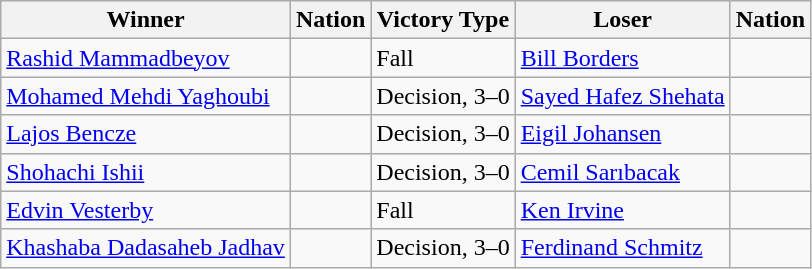<table class="wikitable sortable" style="text-align:left;">
<tr>
<th>Winner</th>
<th>Nation</th>
<th>Victory Type</th>
<th>Loser</th>
<th>Nation</th>
</tr>
<tr>
<td><a href='#'>Rashid Mammadbeyov</a></td>
<td></td>
<td>Fall</td>
<td><a href='#'>Bill Borders</a></td>
<td></td>
</tr>
<tr>
<td><a href='#'>Mohamed Mehdi Yaghoubi</a></td>
<td></td>
<td>Decision, 3–0</td>
<td><a href='#'>Sayed Hafez Shehata</a></td>
<td></td>
</tr>
<tr>
<td><a href='#'>Lajos Bencze</a></td>
<td></td>
<td>Decision, 3–0</td>
<td><a href='#'>Eigil Johansen</a></td>
<td></td>
</tr>
<tr>
<td><a href='#'>Shohachi Ishii</a></td>
<td></td>
<td>Decision, 3–0</td>
<td><a href='#'>Cemil Sarıbacak</a></td>
<td></td>
</tr>
<tr>
<td><a href='#'>Edvin Vesterby</a></td>
<td></td>
<td>Fall</td>
<td><a href='#'>Ken Irvine</a></td>
<td></td>
</tr>
<tr>
<td><a href='#'>Khashaba Dadasaheb Jadhav</a></td>
<td></td>
<td>Decision, 3–0</td>
<td><a href='#'>Ferdinand Schmitz</a></td>
<td></td>
</tr>
</table>
